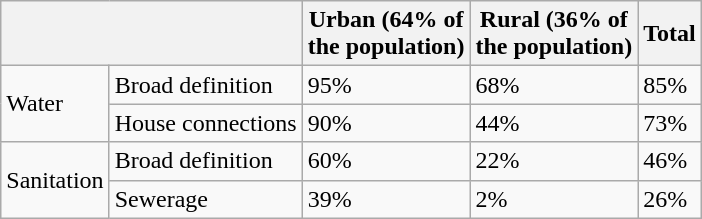<table class="wikitable">
<tr>
<th colspan="2"></th>
<th>Urban (64% of<br>the population)</th>
<th>Rural (36% of<br>the population)</th>
<th>Total</th>
</tr>
<tr>
<td rowspan="2">Water</td>
<td>Broad definition</td>
<td>95%</td>
<td>68%</td>
<td>85%</td>
</tr>
<tr>
<td>House connections</td>
<td>90%</td>
<td>44%</td>
<td>73%</td>
</tr>
<tr>
<td rowspan="2">Sanitation</td>
<td>Broad definition</td>
<td>60%</td>
<td>22%</td>
<td>46%</td>
</tr>
<tr>
<td>Sewerage</td>
<td>39%</td>
<td>2%</td>
<td>26%</td>
</tr>
</table>
